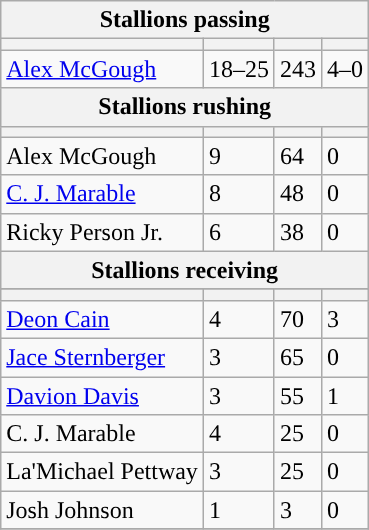<table class="wikitable plainrowheaders">
<tr>
<th colspan="6">Stallions passing</th>
</tr>
<tr>
<th scope="col"></th>
<th scope="col"></th>
<th scope="col"></th>
<th scope="col"></th>
</tr>
<tr>
<td><a href='#'>Alex McGough</a></td>
<td>18–25</td>
<td>243</td>
<td>4–0</td>
</tr>
<tr>
<th colspan="6">Stallions rushing</th>
</tr>
<tr>
<th scope="col"></th>
<th scope="col"></th>
<th scope="col"></th>
<th scope="col"></th>
</tr>
<tr>
<td>Alex McGough</td>
<td>9</td>
<td>64</td>
<td>0</td>
</tr>
<tr>
<td><a href='#'>C. J. Marable</a></td>
<td>8</td>
<td>48</td>
<td>0</td>
</tr>
<tr>
<td>Ricky Person Jr.</td>
<td>6</td>
<td>38</td>
<td>0</td>
</tr>
<tr>
<th colspan="6">Stallions receiving</th>
</tr>
<tr>
</tr>
<tr>
<th scope="col"></th>
<th scope="col"></th>
<th scope="col"></th>
<th scope="col"></th>
</tr>
<tr>
<td><a href='#'>Deon Cain</a></td>
<td>4</td>
<td>70</td>
<td>3</td>
</tr>
<tr>
<td><a href='#'>Jace Sternberger</a></td>
<td>3</td>
<td>65</td>
<td>0</td>
</tr>
<tr>
<td><a href='#'>Davion Davis</a></td>
<td>3</td>
<td>55</td>
<td>1</td>
</tr>
<tr>
<td>C. J. Marable</td>
<td>4</td>
<td>25</td>
<td>0</td>
</tr>
<tr>
<td>La'Michael Pettway</td>
<td>3</td>
<td>25</td>
<td>0</td>
</tr>
<tr>
<td>Josh Johnson</td>
<td>1</td>
<td>3</td>
<td>0</td>
</tr>
<tr>
</tr>
</table>
